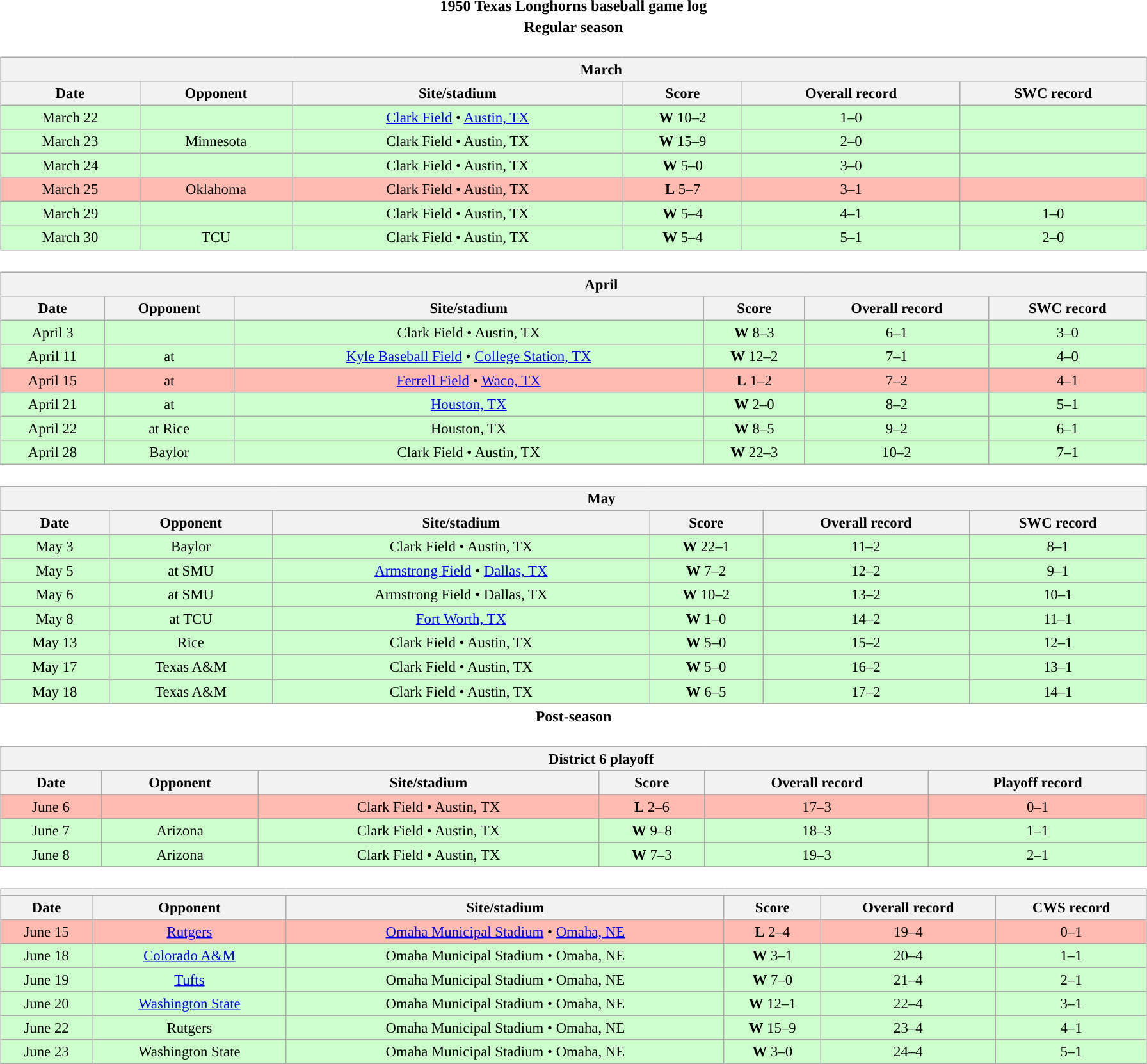<table class="toccolours" width=95% style="clear:both; margin:1.5em auto; text-align:center;">
<tr>
<th colspan=2>1950 Texas Longhorns baseball game log</th>
</tr>
<tr>
<th colspan=2>Regular season</th>
</tr>
<tr valign="top">
<td><br><table class="wikitable collapsible collapsed" style="margin:auto; width:100%; text-align:center; font-size:95%">
<tr>
<th colspan=12 style="padding-left:4em;">March</th>
</tr>
<tr>
<th>Date</th>
<th>Opponent</th>
<th>Site/stadium</th>
<th>Score</th>
<th>Overall record</th>
<th>SWC record</th>
</tr>
<tr align="center" bgcolor="ccffcc">
<td>March 22</td>
<td></td>
<td><a href='#'>Clark Field</a> • <a href='#'>Austin, TX</a></td>
<td><strong>W</strong> 10–2</td>
<td>1–0</td>
<td></td>
</tr>
<tr align="center" bgcolor="ccffcc">
<td>March 23</td>
<td>Minnesota</td>
<td>Clark Field • Austin, TX</td>
<td><strong>W</strong> 15–9</td>
<td>2–0</td>
<td></td>
</tr>
<tr align="center" bgcolor="ccffcc">
<td>March 24</td>
<td></td>
<td>Clark Field • Austin, TX</td>
<td><strong>W</strong> 5–0</td>
<td>3–0</td>
<td></td>
</tr>
<tr align="center" bgcolor="ffbbb">
<td>March 25</td>
<td>Oklahoma</td>
<td>Clark Field • Austin, TX</td>
<td><strong>L</strong> 5–7</td>
<td>3–1</td>
<td></td>
</tr>
<tr align="center" bgcolor="ccffcc">
<td>March 29</td>
<td></td>
<td>Clark Field • Austin, TX</td>
<td><strong>W</strong> 5–4</td>
<td>4–1</td>
<td>1–0</td>
</tr>
<tr align="center" bgcolor="ccffcc">
<td>March 30</td>
<td>TCU</td>
<td>Clark Field • Austin, TX</td>
<td><strong>W</strong> 5–4</td>
<td>5–1</td>
<td>2–0</td>
</tr>
</table>
</td>
</tr>
<tr>
<td><br><table class="wikitable collapsible collapsed" style="margin:auto; width:100%; text-align:center; font-size:95%">
<tr>
<th colspan=12 style="padding-left:4em;">April</th>
</tr>
<tr>
<th>Date</th>
<th>Opponent</th>
<th>Site/stadium</th>
<th>Score</th>
<th>Overall record</th>
<th>SWC record</th>
</tr>
<tr align="center" bgcolor="ccffcc">
<td>April 3</td>
<td></td>
<td>Clark Field • Austin, TX</td>
<td><strong>W</strong> 8–3</td>
<td>6–1</td>
<td>3–0</td>
</tr>
<tr align="center" bgcolor="ccffcc">
<td>April 11</td>
<td>at </td>
<td><a href='#'>Kyle Baseball Field</a> • <a href='#'>College Station, TX</a></td>
<td><strong>W</strong> 12–2</td>
<td>7–1</td>
<td>4–0</td>
</tr>
<tr align="center" bgcolor="ffbbb">
<td>April 15</td>
<td>at </td>
<td><a href='#'>Ferrell Field</a> • <a href='#'>Waco, TX</a></td>
<td><strong>L</strong> 1–2</td>
<td>7–2</td>
<td>4–1</td>
</tr>
<tr align="center" bgcolor="ccffcc">
<td>April 21</td>
<td>at </td>
<td><a href='#'>Houston, TX</a></td>
<td><strong>W</strong> 2–0</td>
<td>8–2</td>
<td>5–1</td>
</tr>
<tr align="center" bgcolor="ccffcc">
<td>April 22</td>
<td>at Rice</td>
<td>Houston, TX</td>
<td><strong>W</strong> 8–5</td>
<td>9–2</td>
<td>6–1</td>
</tr>
<tr align="center" bgcolor="ccffcc">
<td>April 28</td>
<td>Baylor</td>
<td>Clark Field • Austin, TX</td>
<td><strong>W</strong> 22–3</td>
<td>10–2</td>
<td>7–1</td>
</tr>
</table>
</td>
</tr>
<tr>
<td><br><table class="wikitable collapsible collapsed" style="margin:auto; width:100%; text-align:center; font-size:95%">
<tr>
<th colspan=12 style="padding-left:4em;">May</th>
</tr>
<tr>
<th>Date</th>
<th>Opponent</th>
<th>Site/stadium</th>
<th>Score</th>
<th>Overall record</th>
<th>SWC record</th>
</tr>
<tr align="center" bgcolor="ccffcc">
<td>May 3</td>
<td>Baylor</td>
<td>Clark Field • Austin, TX</td>
<td><strong>W</strong> 22–1</td>
<td>11–2</td>
<td>8–1</td>
</tr>
<tr align="center" bgcolor="ccffcc">
<td>May 5</td>
<td>at SMU</td>
<td><a href='#'>Armstrong Field</a> • <a href='#'>Dallas, TX</a></td>
<td><strong>W</strong> 7–2</td>
<td>12–2</td>
<td>9–1</td>
</tr>
<tr align="center" bgcolor="ccffcc">
<td>May 6</td>
<td>at SMU</td>
<td>Armstrong Field • Dallas, TX</td>
<td><strong>W</strong> 10–2</td>
<td>13–2</td>
<td>10–1</td>
</tr>
<tr align="center" bgcolor="ccffcc">
<td>May 8</td>
<td>at TCU</td>
<td><a href='#'>Fort Worth, TX</a></td>
<td><strong>W</strong> 1–0</td>
<td>14–2</td>
<td>11–1</td>
</tr>
<tr align="center" bgcolor="ccffcc">
<td>May 13</td>
<td>Rice</td>
<td>Clark Field • Austin, TX</td>
<td><strong>W</strong> 5–0</td>
<td>15–2</td>
<td>12–1</td>
</tr>
<tr align="center" bgcolor="ccffcc">
<td>May 17</td>
<td>Texas A&M</td>
<td>Clark Field • Austin, TX</td>
<td><strong>W</strong> 5–0</td>
<td>16–2</td>
<td>13–1</td>
</tr>
<tr align="center" bgcolor="ccffcc">
<td>May 18</td>
<td>Texas A&M</td>
<td>Clark Field • Austin, TX</td>
<td><strong>W</strong> 6–5</td>
<td>17–2</td>
<td>14–1</td>
</tr>
</table>
</td>
</tr>
<tr>
<th colspan=2>Post-season</th>
</tr>
<tr>
<td><br><table class="wikitable collapsible collapsed" style="margin:auto; width:100%; text-align:center; font-size:95%">
<tr>
<th colspan=12 style="padding-left:4em;">District 6 playoff</th>
</tr>
<tr>
<th>Date</th>
<th>Opponent</th>
<th>Site/stadium</th>
<th>Score</th>
<th>Overall record</th>
<th>Playoff record</th>
</tr>
<tr align="center" bgcolor="ffbbb">
<td>June 6</td>
<td></td>
<td>Clark Field • Austin, TX</td>
<td><strong>L</strong> 2–6</td>
<td>17–3</td>
<td>0–1</td>
</tr>
<tr align="center" bgcolor="ccffcc">
<td>June 7</td>
<td>Arizona</td>
<td>Clark Field • Austin, TX</td>
<td><strong>W</strong> 9–8</td>
<td>18–3</td>
<td>1–1</td>
</tr>
<tr align="center" bgcolor="ccffcc">
<td>June 8</td>
<td>Arizona</td>
<td>Clark Field • Austin, TX</td>
<td><strong>W</strong> 7–3</td>
<td>19–3</td>
<td>2–1</td>
</tr>
</table>
</td>
</tr>
<tr>
<td><br><table class="wikitable collapsible collapsed" style="margin:auto; width:100%; text-align:center; font-size:95%">
<tr>
<th colspan=12 style="padding-left:4em;"></th>
</tr>
<tr>
<th>Date</th>
<th>Opponent</th>
<th>Site/stadium</th>
<th>Score</th>
<th>Overall record</th>
<th>CWS record</th>
</tr>
<tr align="center" bgcolor="ffbbb">
<td>June 15</td>
<td><a href='#'>Rutgers</a></td>
<td><a href='#'>Omaha Municipal Stadium</a> • <a href='#'>Omaha, NE</a></td>
<td><strong>L</strong> 2–4</td>
<td>19–4</td>
<td>0–1</td>
</tr>
<tr align="center" bgcolor="ccffcc">
<td>June 18</td>
<td><a href='#'>Colorado A&M</a></td>
<td>Omaha Municipal Stadium • Omaha, NE</td>
<td><strong>W</strong> 3–1</td>
<td>20–4</td>
<td>1–1</td>
</tr>
<tr align="center" bgcolor="ccffcc">
<td>June 19</td>
<td><a href='#'>Tufts</a></td>
<td>Omaha Municipal Stadium • Omaha, NE</td>
<td><strong>W</strong> 7–0</td>
<td>21–4</td>
<td>2–1</td>
</tr>
<tr align="center" bgcolor="ccffcc">
<td>June 20</td>
<td><a href='#'>Washington State</a></td>
<td>Omaha Municipal Stadium • Omaha, NE</td>
<td><strong>W</strong> 12–1</td>
<td>22–4</td>
<td>3–1</td>
</tr>
<tr align="center" bgcolor="ccffcc">
<td>June 22</td>
<td>Rutgers</td>
<td>Omaha Municipal Stadium • Omaha, NE</td>
<td><strong>W</strong> 15–9</td>
<td>23–4</td>
<td>4–1</td>
</tr>
<tr align="center" bgcolor="ccffcc">
<td>June 23</td>
<td>Washington State</td>
<td>Omaha Municipal Stadium • Omaha, NE</td>
<td><strong>W</strong> 3–0</td>
<td>24–4</td>
<td>5–1</td>
</tr>
</table>
</td>
</tr>
</table>
